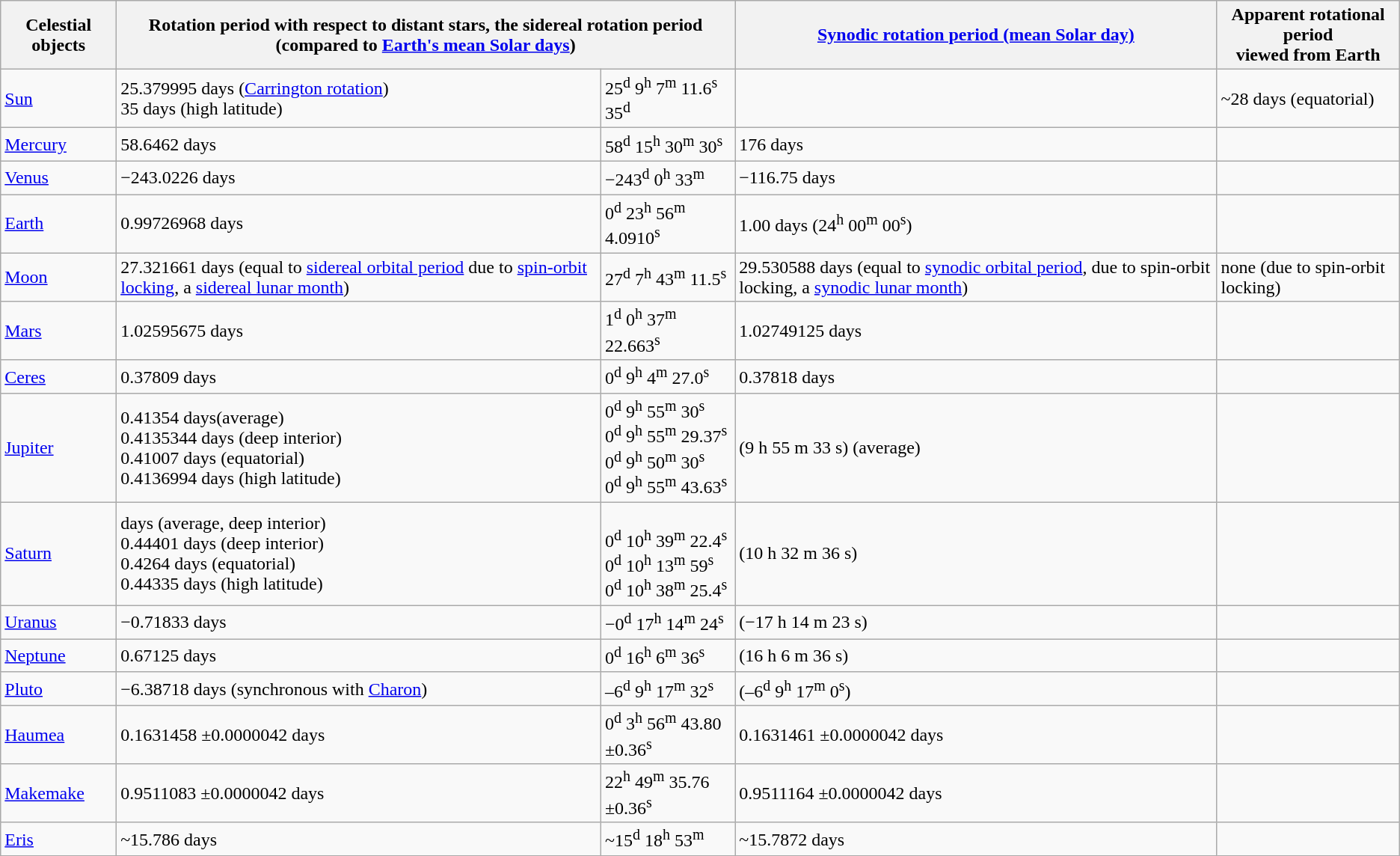<table class="wikitable">
<tr>
<th>Celestial objects</th>
<th colspan=2>Rotation period with respect to distant stars, the sidereal rotation period (compared to <a href='#'>Earth's mean Solar days</a>)</th>
<th><a href='#'>Synodic rotation period (mean Solar day)</a></th>
<th>Apparent rotational period<br>viewed from Earth</th>
</tr>
<tr>
<td><a href='#'>Sun</a></td>
<td>25.379995 days (<a href='#'>Carrington rotation</a>)<br>35 days (high latitude)</td>
<td>25<sup>d</sup> 9<sup>h</sup> 7<sup>m</sup> 11.6<sup>s</sup><br>35<sup>d</sup></td>
<td></td>
<td>~28 days (equatorial)</td>
</tr>
<tr>
<td><a href='#'>Mercury</a></td>
<td>58.6462 days</td>
<td>58<sup>d</sup> 15<sup>h</sup> 30<sup>m</sup> 30<sup>s</sup></td>
<td>176 days</td>
<td></td>
</tr>
<tr>
<td><a href='#'>Venus</a></td>
<td>−243.0226 days</td>
<td>−243<sup>d</sup> 0<sup>h</sup> 33<sup>m</sup></td>
<td>−116.75 days</td>
<td></td>
</tr>
<tr>
<td><a href='#'>Earth</a></td>
<td>0.99726968 days</td>
<td>0<sup>d</sup> 23<sup>h</sup> 56<sup>m</sup> 4.0910<sup>s</sup></td>
<td>1.00 days (24<sup>h</sup> 00<sup>m</sup> 00<sup>s</sup>)</td>
<td></td>
</tr>
<tr>
<td><a href='#'>Moon</a></td>
<td>27.321661 days<wbr> (equal to <a href='#'>sidereal orbital period</a> due to <a href='#'>spin-orbit locking</a>, a <a href='#'>sidereal lunar month</a>)</td>
<td>27<sup>d</sup> 7<sup>h</sup> 43<sup>m</sup> 11.5<sup>s</sup></td>
<td>29.530588 days (equal to <a href='#'>synodic orbital period</a>, due to spin-orbit locking, a <a href='#'>synodic lunar month</a>)</td>
<td>none (due to spin-orbit locking)</td>
</tr>
<tr>
<td><a href='#'>Mars</a></td>
<td>1.02595675 days</td>
<td>1<sup>d</sup> 0<sup>h</sup> 37<sup>m</sup> 22.663<sup>s</sup></td>
<td>1.02749125 days</td>
<td></td>
</tr>
<tr>
<td><a href='#'>Ceres</a></td>
<td>0.37809 days</td>
<td>0<sup>d</sup> 9<sup>h</sup> 4<sup>m</sup> 27.0<sup>s</sup></td>
<td>0.37818 days</td>
<td></td>
</tr>
<tr>
<td><a href='#'>Jupiter</a></td>
<td>0.41354 days(average)<br>0.4135344 days (deep interior)<br>0.41007 days (equatorial)<br>0.4136994 days (high latitude)</td>
<td>0<sup>d</sup> 9<sup>h</sup> 55<sup>m</sup> 30<sup>s</sup><br>0<sup>d</sup> 9<sup>h</sup> 55<sup>m</sup> 29.37<sup>s</sup><br>0<sup>d</sup> 9<sup>h</sup> 50<sup>m</sup> 30<sup>s</sup><br>0<sup>d</sup> 9<sup>h</sup> 55<sup>m</sup> 43.63<sup>s</sup></td>
<td> (9 h 55 m 33 s) (average)</td>
<td></td>
</tr>
<tr>
<td><a href='#'>Saturn</a></td>
<td> days (average, deep interior)<br>0.44401 days (deep interior)<br>0.4264 days (equatorial)<br>0.44335 days (high latitude)</td>
<td>  <br>0<sup>d</sup> 10<sup>h</sup> 39<sup>m</sup> 22.4<sup>s</sup><br>0<sup>d</sup> 10<sup>h</sup> 13<sup>m</sup> 59<sup>s</sup><br>0<sup>d</sup> 10<sup>h</sup> 38<sup>m</sup> 25.4<sup>s</sup></td>
<td> (10 h 32 m 36 s)</td>
<td></td>
</tr>
<tr>
<td><a href='#'>Uranus</a></td>
<td>−0.71833 days</td>
<td>−0<sup>d</sup> 17<sup>h</sup> 14<sup>m</sup> 24<sup>s</sup></td>
<td> (−17 h 14 m 23 s)</td>
<td></td>
</tr>
<tr>
<td><a href='#'>Neptune</a></td>
<td>0.67125 days</td>
<td>0<sup>d</sup> 16<sup>h</sup> 6<sup>m</sup> 36<sup>s</sup></td>
<td> (16 h 6 m 36 s)</td>
<td></td>
</tr>
<tr>
<td><a href='#'>Pluto</a></td>
<td>−6.38718 days<wbr> (synchronous with <a href='#'>Charon</a>)</td>
<td>–6<sup>d</sup> 9<sup>h</sup> 17<sup>m</sup> 32<sup>s</sup></td>
<td> (–6<sup>d</sup> 9<sup>h</sup> 17<sup>m</sup> 0<sup>s</sup>)</td>
<td></td>
</tr>
<tr>
<td><a href='#'>Haumea</a></td>
<td>0.1631458 ±0.0000042 days</td>
<td>0<sup>d</sup> 3<sup>h</sup> 56<sup>m</sup> 43.80 ±0.36<sup>s</sup></td>
<td>0.1631461 ±0.0000042 days</td>
<td></td>
</tr>
<tr>
<td><a href='#'>Makemake</a></td>
<td>0.9511083 ±0.0000042 days</td>
<td>22<sup>h</sup> 49<sup>m</sup> 35.76 ±0.36<sup>s</sup></td>
<td>0.9511164 ±0.0000042 days</td>
<td></td>
</tr>
<tr>
<td><a href='#'>Eris</a></td>
<td>~15.786 days</td>
<td>~15<sup>d</sup> 18<sup>h</sup> 53<sup>m</sup></td>
<td>~15.7872 days</td>
<td></td>
</tr>
</table>
